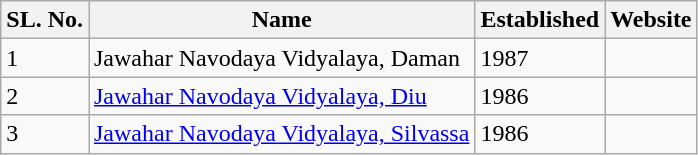<table class="wikitable sortable mw-collapsible">
<tr>
<th>SL. No.</th>
<th>Name</th>
<th>Established</th>
<th>Website</th>
</tr>
<tr>
<td>1</td>
<td>Jawahar Navodaya Vidyalaya, Daman</td>
<td>1987</td>
<td></td>
</tr>
<tr>
<td>2</td>
<td><a href='#'>Jawahar Navodaya Vidyalaya, Diu</a></td>
<td>1986</td>
<td></td>
</tr>
<tr>
<td>3</td>
<td><a href='#'>Jawahar Navodaya Vidyalaya, Silvassa</a></td>
<td>1986</td>
<td></td>
</tr>
</table>
